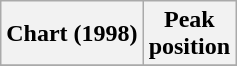<table class="wikitable sortable plainrowheaders" style="text-align:center">
<tr>
<th scope="col">Chart (1998)</th>
<th scope="col">Peak<br> position</th>
</tr>
<tr>
</tr>
</table>
